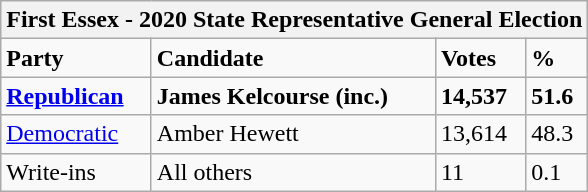<table class="wikitable">
<tr>
<th colspan="4">First Essex - 2020 State Representative General Election</th>
</tr>
<tr>
<td><strong>Party</strong></td>
<td><strong>Candidate</strong></td>
<td><strong>Votes</strong></td>
<td><strong>%</strong></td>
</tr>
<tr>
<td><strong><a href='#'>Republican</a></strong></td>
<td><strong>James Kelcourse (inc.)</strong></td>
<td><strong>14,537</strong></td>
<td><strong>51.6</strong></td>
</tr>
<tr>
<td><a href='#'>Democratic</a></td>
<td>Amber Hewett</td>
<td>13,614</td>
<td>48.3</td>
</tr>
<tr>
<td>Write-ins</td>
<td>All others</td>
<td>11</td>
<td>0.1</td>
</tr>
</table>
